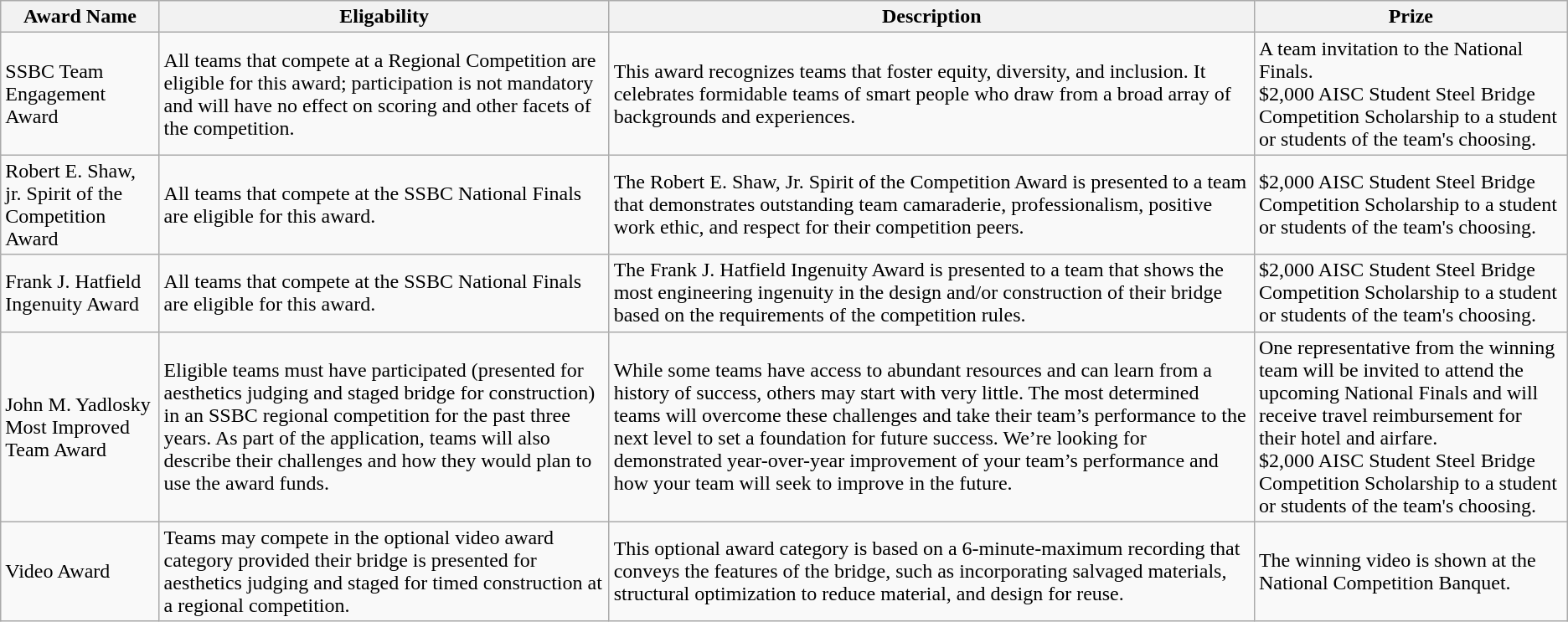<table class="wikitable">
<tr>
<th>Award Name</th>
<th>Eligability</th>
<th>Description</th>
<th>Prize</th>
</tr>
<tr>
<td>SSBC Team Engagement Award</td>
<td>All teams that compete at a Regional Competition are eligible for this award; participation is not mandatory and will have no effect on scoring and other facets of the competition.</td>
<td>This award recognizes teams that foster equity, diversity, and inclusion. It celebrates formidable teams of smart people who draw from a broad array of backgrounds and experiences.</td>
<td>A team invitation to the National Finals.<br>$2,000 AISC Student Steel Bridge Competition Scholarship to a student or students of the team's choosing.</td>
</tr>
<tr>
<td>Robert E. Shaw, jr. Spirit of the Competition Award</td>
<td>All teams that compete at the SSBC National Finals are eligible for this award.</td>
<td>The Robert E. Shaw, Jr. Spirit of the Competition Award is presented to a ​team​ that demonstrates outstanding ​team​ camaraderie, professionalism, positive work ethic, and respect for their competition peers.</td>
<td>$2,000 AISC Student Steel Bridge Competition Scholarship to a student or students of the team's choosing.</td>
</tr>
<tr>
<td>Frank J. Hatfield Ingenuity Award</td>
<td>All teams that compete at the SSBC National Finals are eligible for this award.</td>
<td>The Frank J. Hatfield Ingenuity Award is presented to a ​team​ that shows the most engineering ingenuity in the design and/or construction of their ​bridge​ based on the requirements of the competition rules.</td>
<td>$2,000 AISC Student Steel Bridge Competition Scholarship to a student or students of the team's choosing.</td>
</tr>
<tr>
<td>John M. Yadlosky Most Improved Team Award</td>
<td>Eligible teams must have participated (presented for aesthetics judging and staged bridge for construction) in an SSBC regional competition for the past three years. As part of the application, teams will also describe their challenges and how they would plan to use the award funds.</td>
<td>While some teams have access to abundant resources and can learn from a history of success, others may start with very little. The most determined teams will overcome these challenges and take their team’s performance to the next level to set a foundation for future success. We’re looking for demonstrated year-over-year improvement of your team’s performance and how your team will seek to improve in the future.</td>
<td>One representative from the winning team will be invited to attend the upcoming National Finals and will receive travel reimbursement for their hotel and airfare.<br>$2,000 AISC Student Steel Bridge Competition Scholarship to a student or students of the team's choosing.</td>
</tr>
<tr>
<td>Video Award</td>
<td>Teams may compete in the optional video award category provided their bridge is presented for aesthetics judging and staged for timed construction at a regional competition.</td>
<td>This optional award category is based on a 6-minute-maximum recording that conveys the features of the bridge, such as incorporating salvaged materials, structural optimization to reduce material, and design for reuse.</td>
<td>The winning video is shown at the National Competition Banquet.</td>
</tr>
</table>
